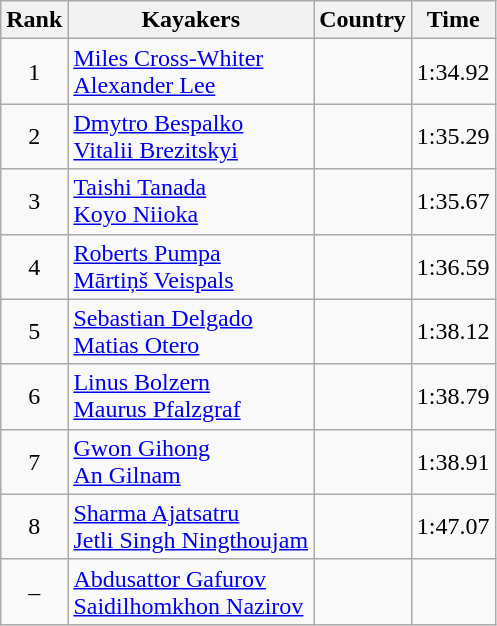<table class="wikitable" style="text-align:center">
<tr>
<th>Rank</th>
<th>Kayakers</th>
<th>Country</th>
<th>Time</th>
</tr>
<tr>
<td>1</td>
<td align="left"><a href='#'>Miles Cross-Whiter</a><br><a href='#'>Alexander Lee</a></td>
<td align="left"></td>
<td>1:34.92</td>
</tr>
<tr>
<td>2</td>
<td align="left"><a href='#'>Dmytro Bespalko</a><br><a href='#'>Vitalii Brezitskyi</a></td>
<td align="left"></td>
<td>1:35.29</td>
</tr>
<tr>
<td>3</td>
<td align="left"><a href='#'>Taishi Tanada</a><br><a href='#'>Koyo Niioka</a></td>
<td align="left"></td>
<td>1:35.67</td>
</tr>
<tr>
<td>4</td>
<td align="left"><a href='#'>Roberts Pumpa</a><br><a href='#'>Mārtiņš Veispals</a></td>
<td align="left"></td>
<td>1:36.59</td>
</tr>
<tr>
<td>5</td>
<td align="left"><a href='#'>Sebastian Delgado</a><br><a href='#'>Matias Otero</a></td>
<td align="left"></td>
<td>1:38.12</td>
</tr>
<tr>
<td>6</td>
<td align="left"><a href='#'>Linus Bolzern</a><br><a href='#'>Maurus Pfalzgraf</a></td>
<td align="left"></td>
<td>1:38.79</td>
</tr>
<tr>
<td>7</td>
<td align="left"><a href='#'>Gwon Gihong</a><br><a href='#'>An Gilnam</a></td>
<td align="left"></td>
<td>1:38.91</td>
</tr>
<tr>
<td>8</td>
<td align="left"><a href='#'>Sharma Ajatsatru</a><br><a href='#'>Jetli Singh Ningthoujam</a></td>
<td align="left"></td>
<td>1:47.07</td>
</tr>
<tr>
<td>–</td>
<td align="left"><a href='#'>Abdusattor Gafurov</a><br><a href='#'>Saidilhomkhon Nazirov</a></td>
<td align="left"></td>
<td></td>
</tr>
</table>
